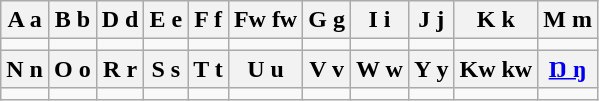<table class="wikitable" style="text-align: center;">
<tr>
<th>A a</th>
<th>B b</th>
<th>D d</th>
<th>E e</th>
<th>F f</th>
<th>Fw fw</th>
<th>G g</th>
<th>I i</th>
<th>J j</th>
<th>K k</th>
<th>M m</th>
</tr>
<tr>
<td></td>
<td></td>
<td></td>
<td></td>
<td></td>
<td></td>
<td></td>
<td></td>
<td></td>
<td></td>
<td></td>
</tr>
<tr>
<th>N n</th>
<th>O o</th>
<th>R r</th>
<th>S s</th>
<th>T t</th>
<th>U u</th>
<th>V v</th>
<th>W w</th>
<th>Y y</th>
<th>Kw kw</th>
<th><a href='#'>Ŋ ŋ</a></th>
</tr>
<tr>
<td></td>
<td></td>
<td></td>
<td></td>
<td></td>
<td></td>
<td></td>
<td></td>
<td></td>
<td></td>
<td></td>
</tr>
</table>
